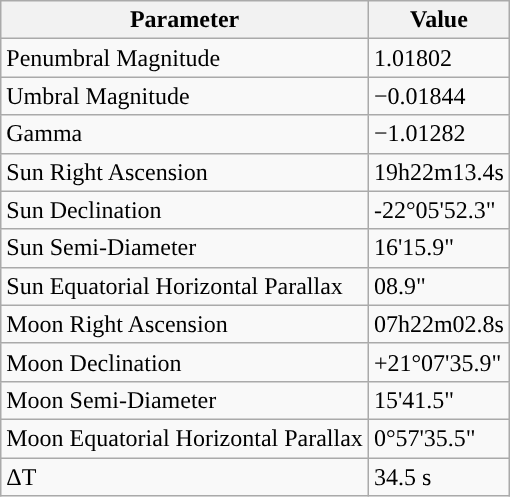<table class="wikitable">
<tr>
<th>Parameter</th>
<th>Value</th>
</tr>
<tr>
<td>Penumbral Magnitude</td>
<td>1.01802</td>
</tr>
<tr>
<td>Umbral Magnitude</td>
<td>−0.01844</td>
</tr>
<tr>
<td>Gamma</td>
<td>−1.01282</td>
</tr>
<tr>
<td>Sun Right Ascension</td>
<td>19h22m13.4s</td>
</tr>
<tr>
<td>Sun Declination</td>
<td>-22°05'52.3"</td>
</tr>
<tr>
<td>Sun Semi-Diameter</td>
<td>16'15.9"</td>
</tr>
<tr>
<td>Sun Equatorial Horizontal Parallax</td>
<td>08.9"</td>
</tr>
<tr>
<td>Moon Right Ascension</td>
<td>07h22m02.8s</td>
</tr>
<tr>
<td>Moon Declination</td>
<td>+21°07'35.9"</td>
</tr>
<tr>
<td>Moon Semi-Diameter</td>
<td>15'41.5"</td>
</tr>
<tr>
<td>Moon Equatorial Horizontal Parallax</td>
<td>0°57'35.5"</td>
</tr>
<tr>
<td>ΔT</td>
<td>34.5 s</td>
</tr>
</table>
